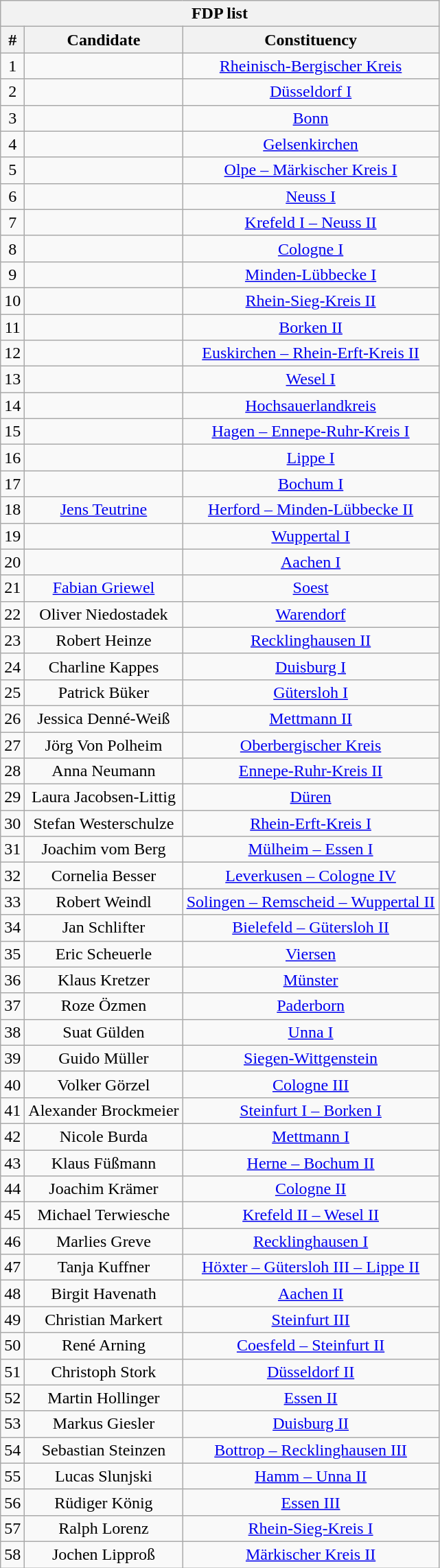<table class="wikitable mw-collapsible mw-collapsed" style="text-align:center">
<tr>
<th colspan=3>FDP list</th>
</tr>
<tr>
<th>#</th>
<th>Candidate</th>
<th>Constituency</th>
</tr>
<tr>
<td>1</td>
<td></td>
<td><a href='#'>Rheinisch-Bergischer Kreis</a></td>
</tr>
<tr>
<td>2</td>
<td></td>
<td><a href='#'>Düsseldorf I</a></td>
</tr>
<tr>
<td>3</td>
<td></td>
<td><a href='#'>Bonn</a></td>
</tr>
<tr>
<td>4</td>
<td></td>
<td><a href='#'>Gelsenkirchen</a></td>
</tr>
<tr>
<td>5</td>
<td></td>
<td><a href='#'>Olpe – Märkischer Kreis I</a></td>
</tr>
<tr>
<td>6</td>
<td></td>
<td><a href='#'>Neuss I</a></td>
</tr>
<tr>
<td>7</td>
<td></td>
<td><a href='#'>Krefeld I – Neuss II</a></td>
</tr>
<tr>
<td>8</td>
<td></td>
<td><a href='#'>Cologne I</a></td>
</tr>
<tr>
<td>9</td>
<td></td>
<td><a href='#'>Minden-Lübbecke I</a></td>
</tr>
<tr>
<td>10</td>
<td></td>
<td><a href='#'>Rhein-Sieg-Kreis II</a></td>
</tr>
<tr>
<td>11</td>
<td></td>
<td><a href='#'>Borken II</a></td>
</tr>
<tr>
<td>12</td>
<td></td>
<td><a href='#'>Euskirchen – Rhein-Erft-Kreis II</a></td>
</tr>
<tr>
<td>13</td>
<td></td>
<td><a href='#'>Wesel I</a></td>
</tr>
<tr>
<td>14</td>
<td></td>
<td><a href='#'>Hochsauerlandkreis</a></td>
</tr>
<tr>
<td>15</td>
<td></td>
<td><a href='#'>Hagen – Ennepe-Ruhr-Kreis I</a></td>
</tr>
<tr>
<td>16</td>
<td></td>
<td><a href='#'>Lippe I</a></td>
</tr>
<tr>
<td>17</td>
<td></td>
<td><a href='#'>Bochum I</a></td>
</tr>
<tr>
<td>18</td>
<td><a href='#'>Jens Teutrine</a></td>
<td><a href='#'>Herford – Minden-Lübbecke II</a></td>
</tr>
<tr>
<td>19</td>
<td></td>
<td><a href='#'>Wuppertal I</a></td>
</tr>
<tr>
<td>20</td>
<td></td>
<td><a href='#'>Aachen I</a></td>
</tr>
<tr>
<td>21</td>
<td><a href='#'>Fabian Griewel</a></td>
<td><a href='#'>Soest</a></td>
</tr>
<tr>
<td>22</td>
<td>Oliver Niedostadek</td>
<td><a href='#'>Warendorf</a></td>
</tr>
<tr>
<td>23</td>
<td>Robert Heinze</td>
<td><a href='#'>Recklinghausen II</a></td>
</tr>
<tr>
<td>24</td>
<td>Charline Kappes</td>
<td><a href='#'>Duisburg I</a></td>
</tr>
<tr>
<td>25</td>
<td>Patrick Büker</td>
<td><a href='#'>Gütersloh I</a></td>
</tr>
<tr>
<td>26</td>
<td>Jessica Denné-Weiß</td>
<td><a href='#'>Mettmann II</a></td>
</tr>
<tr>
<td>27</td>
<td>Jörg Von Polheim</td>
<td><a href='#'>Oberbergischer Kreis</a></td>
</tr>
<tr>
<td>28</td>
<td>Anna Neumann</td>
<td><a href='#'>Ennepe-Ruhr-Kreis II</a></td>
</tr>
<tr>
<td>29</td>
<td>Laura Jacobsen-Littig</td>
<td><a href='#'>Düren</a></td>
</tr>
<tr>
<td>30</td>
<td>Stefan Westerschulze</td>
<td><a href='#'>Rhein-Erft-Kreis I</a></td>
</tr>
<tr>
<td>31</td>
<td>Joachim vom Berg</td>
<td><a href='#'>Mülheim – Essen I</a></td>
</tr>
<tr>
<td>32</td>
<td>Cornelia Besser</td>
<td><a href='#'>Leverkusen – Cologne IV</a></td>
</tr>
<tr>
<td>33</td>
<td>Robert Weindl</td>
<td><a href='#'>Solingen – Remscheid – Wuppertal II</a></td>
</tr>
<tr>
<td>34</td>
<td>Jan Schlifter</td>
<td><a href='#'>Bielefeld – Gütersloh II</a></td>
</tr>
<tr>
<td>35</td>
<td>Eric Scheuerle</td>
<td><a href='#'>Viersen</a></td>
</tr>
<tr>
<td>36</td>
<td>Klaus Kretzer</td>
<td><a href='#'>Münster</a></td>
</tr>
<tr>
<td>37</td>
<td>Roze Özmen</td>
<td><a href='#'>Paderborn</a></td>
</tr>
<tr>
<td>38</td>
<td>Suat Gülden</td>
<td><a href='#'>Unna I</a></td>
</tr>
<tr>
<td>39</td>
<td>Guido Müller</td>
<td><a href='#'>Siegen-Wittgenstein</a></td>
</tr>
<tr>
<td>40</td>
<td>Volker Görzel</td>
<td><a href='#'>Cologne III</a></td>
</tr>
<tr>
<td>41</td>
<td>Alexander Brockmeier</td>
<td><a href='#'>Steinfurt I – Borken I</a></td>
</tr>
<tr>
<td>42</td>
<td>Nicole Burda</td>
<td><a href='#'>Mettmann I</a></td>
</tr>
<tr>
<td>43</td>
<td>Klaus Füßmann</td>
<td><a href='#'>Herne – Bochum II</a></td>
</tr>
<tr>
<td>44</td>
<td>Joachim Krämer</td>
<td><a href='#'>Cologne II</a></td>
</tr>
<tr>
<td>45</td>
<td>Michael Terwiesche</td>
<td><a href='#'>Krefeld II – Wesel II</a></td>
</tr>
<tr>
<td>46</td>
<td>Marlies Greve</td>
<td><a href='#'>Recklinghausen I</a></td>
</tr>
<tr>
<td>47</td>
<td>Tanja Kuffner</td>
<td><a href='#'>Höxter – Gütersloh III – Lippe II</a></td>
</tr>
<tr>
<td>48</td>
<td>Birgit Havenath</td>
<td><a href='#'>Aachen II</a></td>
</tr>
<tr>
<td>49</td>
<td>Christian Markert</td>
<td><a href='#'>Steinfurt III</a></td>
</tr>
<tr>
<td>50</td>
<td>René Arning</td>
<td><a href='#'>Coesfeld – Steinfurt II</a></td>
</tr>
<tr>
<td>51</td>
<td>Christoph Stork</td>
<td><a href='#'>Düsseldorf II</a></td>
</tr>
<tr>
<td>52</td>
<td>Martin Hollinger</td>
<td><a href='#'>Essen II</a></td>
</tr>
<tr>
<td>53</td>
<td>Markus Giesler</td>
<td><a href='#'>Duisburg II</a></td>
</tr>
<tr>
<td>54</td>
<td>Sebastian Steinzen</td>
<td><a href='#'>Bottrop – Recklinghausen III</a></td>
</tr>
<tr>
<td>55</td>
<td>Lucas Slunjski</td>
<td><a href='#'>Hamm – Unna II</a></td>
</tr>
<tr>
<td>56</td>
<td>Rüdiger König</td>
<td><a href='#'>Essen III</a></td>
</tr>
<tr>
<td>57</td>
<td>Ralph Lorenz</td>
<td><a href='#'>Rhein-Sieg-Kreis I</a></td>
</tr>
<tr>
<td>58</td>
<td>Jochen Lipproß</td>
<td><a href='#'>Märkischer Kreis II</a></td>
</tr>
</table>
